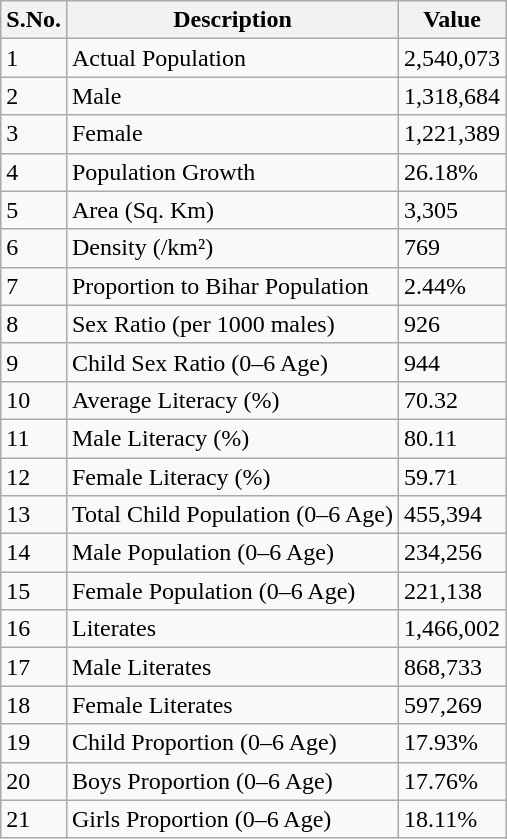<table class="wikitable">
<tr>
<th>S.No.</th>
<th>Description</th>
<th>Value</th>
</tr>
<tr>
<td>1</td>
<td>Actual Population</td>
<td>2,540,073</td>
</tr>
<tr>
<td>2</td>
<td>Male</td>
<td>1,318,684</td>
</tr>
<tr>
<td>3</td>
<td>Female</td>
<td>1,221,389</td>
</tr>
<tr>
<td>4</td>
<td>Population Growth</td>
<td>26.18%</td>
</tr>
<tr>
<td>5</td>
<td>Area (Sq. Km)</td>
<td>3,305</td>
</tr>
<tr>
<td>6</td>
<td>Density (/km²)</td>
<td>769</td>
</tr>
<tr>
<td>7</td>
<td>Proportion to Bihar Population</td>
<td>2.44%</td>
</tr>
<tr>
<td>8</td>
<td>Sex Ratio (per 1000 males)</td>
<td>926</td>
</tr>
<tr>
<td>9</td>
<td>Child Sex Ratio (0–6 Age)</td>
<td>944</td>
</tr>
<tr>
<td>10</td>
<td>Average Literacy (%)</td>
<td>70.32</td>
</tr>
<tr>
<td>11</td>
<td>Male Literacy (%)</td>
<td>80.11</td>
</tr>
<tr>
<td>12</td>
<td>Female Literacy (%)</td>
<td>59.71</td>
</tr>
<tr>
<td>13</td>
<td>Total Child Population (0–6 Age)</td>
<td>455,394</td>
</tr>
<tr>
<td>14</td>
<td>Male Population (0–6 Age)</td>
<td>234,256</td>
</tr>
<tr>
<td>15</td>
<td>Female Population (0–6 Age)</td>
<td>221,138</td>
</tr>
<tr>
<td>16</td>
<td>Literates</td>
<td>1,466,002</td>
</tr>
<tr>
<td>17</td>
<td>Male Literates</td>
<td>868,733</td>
</tr>
<tr>
<td>18</td>
<td>Female Literates</td>
<td>597,269</td>
</tr>
<tr>
<td>19</td>
<td>Child Proportion (0–6 Age)</td>
<td>17.93%</td>
</tr>
<tr>
<td>20</td>
<td>Boys Proportion (0–6 Age)</td>
<td>17.76%</td>
</tr>
<tr>
<td>21</td>
<td>Girls Proportion (0–6 Age)</td>
<td>18.11%</td>
</tr>
</table>
